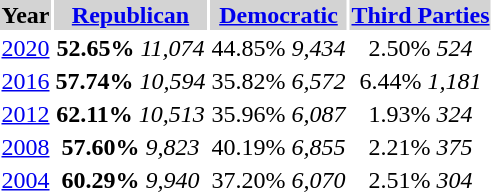<table>
<tr style="background:lightgrey;">
<th>Year</th>
<th><a href='#'>Republican</a></th>
<th><a href='#'>Democratic</a></th>
<th><a href='#'>Third Parties</a></th>
</tr>
<tr>
<td align="center" ><a href='#'>2020</a></td>
<td align="center" ><strong>52.65%</strong> <em>11,074</em></td>
<td align="center" >44.85% <em>9,434</em></td>
<td align="center" >2.50% <em>524</em></td>
</tr>
<tr>
<td align="center" ><a href='#'>2016</a></td>
<td align="center" ><strong>57.74%</strong> <em>10,594</em></td>
<td align="center" >35.82% <em>6,572</em></td>
<td align="center" >6.44% <em>1,181</em></td>
</tr>
<tr>
<td align="center" ><a href='#'>2012</a></td>
<td align="center" ><strong>62.11%</strong> <em>10,513</em></td>
<td align="center" >35.96% <em>6,087</em></td>
<td align="center" >1.93% <em>324</em></td>
</tr>
<tr>
<td align="center" ><a href='#'>2008</a></td>
<td align="center" ><strong>57.60%</strong> <em>9,823</em></td>
<td align="center" >40.19% <em>6,855</em></td>
<td align="center" >2.21% <em>375</em></td>
</tr>
<tr>
<td align="center" ><a href='#'>2004</a></td>
<td align="center" ><strong>60.29%</strong> <em>9,940</em></td>
<td align="center" >37.20% <em>6,070</em></td>
<td align="center" >2.51% <em>304</em></td>
</tr>
</table>
